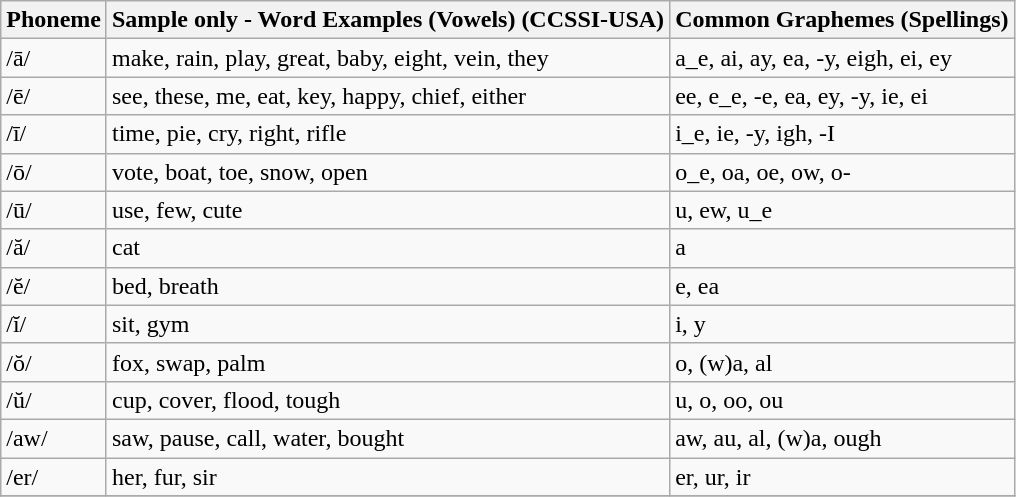<table class="wikitable sortable">
<tr>
<th class="unsortable">Phoneme</th>
<th class="unsortable">Sample only - Word Examples (Vowels) (CCSSI-USA)</th>
<th class="unsortable">Common Graphemes (Spellings)</th>
</tr>
<tr>
<td>/ā/</td>
<td>make, rain, play, great, baby, eight, vein, they</td>
<td>a_e, ai, ay, ea, -y, eigh, ei, ey</td>
</tr>
<tr>
<td>/ē/</td>
<td>see, these, me, eat, key, happy, chief, either</td>
<td>ee, e_e, -e, ea, ey, -y, ie, ei</td>
</tr>
<tr>
<td>/ī/</td>
<td>time, pie, cry, right, rifle</td>
<td>i_e, ie, -y, igh, -I</td>
</tr>
<tr>
<td>/ō/</td>
<td>vote, boat, toe, snow, open</td>
<td>o_e, oa, oe, ow, o-</td>
</tr>
<tr>
<td>/ū/</td>
<td>use, few, cute</td>
<td>u, ew, u_e</td>
</tr>
<tr>
<td>/ă/</td>
<td>cat</td>
<td>a</td>
</tr>
<tr>
<td>/ĕ/</td>
<td>bed, breath</td>
<td>e, ea</td>
</tr>
<tr>
<td>/ĭ/</td>
<td>sit, gym</td>
<td>i, y</td>
</tr>
<tr>
<td>/ŏ/</td>
<td>fox, swap, palm</td>
<td>o, (w)a, al</td>
</tr>
<tr>
<td>/ŭ/</td>
<td>cup, cover, flood, tough</td>
<td>u, o, oo, ou</td>
</tr>
<tr>
<td>/aw/</td>
<td>saw, pause, call, water, bought</td>
<td>aw, au, al, (w)a, ough</td>
</tr>
<tr>
<td>/er/</td>
<td>her, fur, sir</td>
<td>er, ur, ir</td>
</tr>
<tr>
</tr>
</table>
